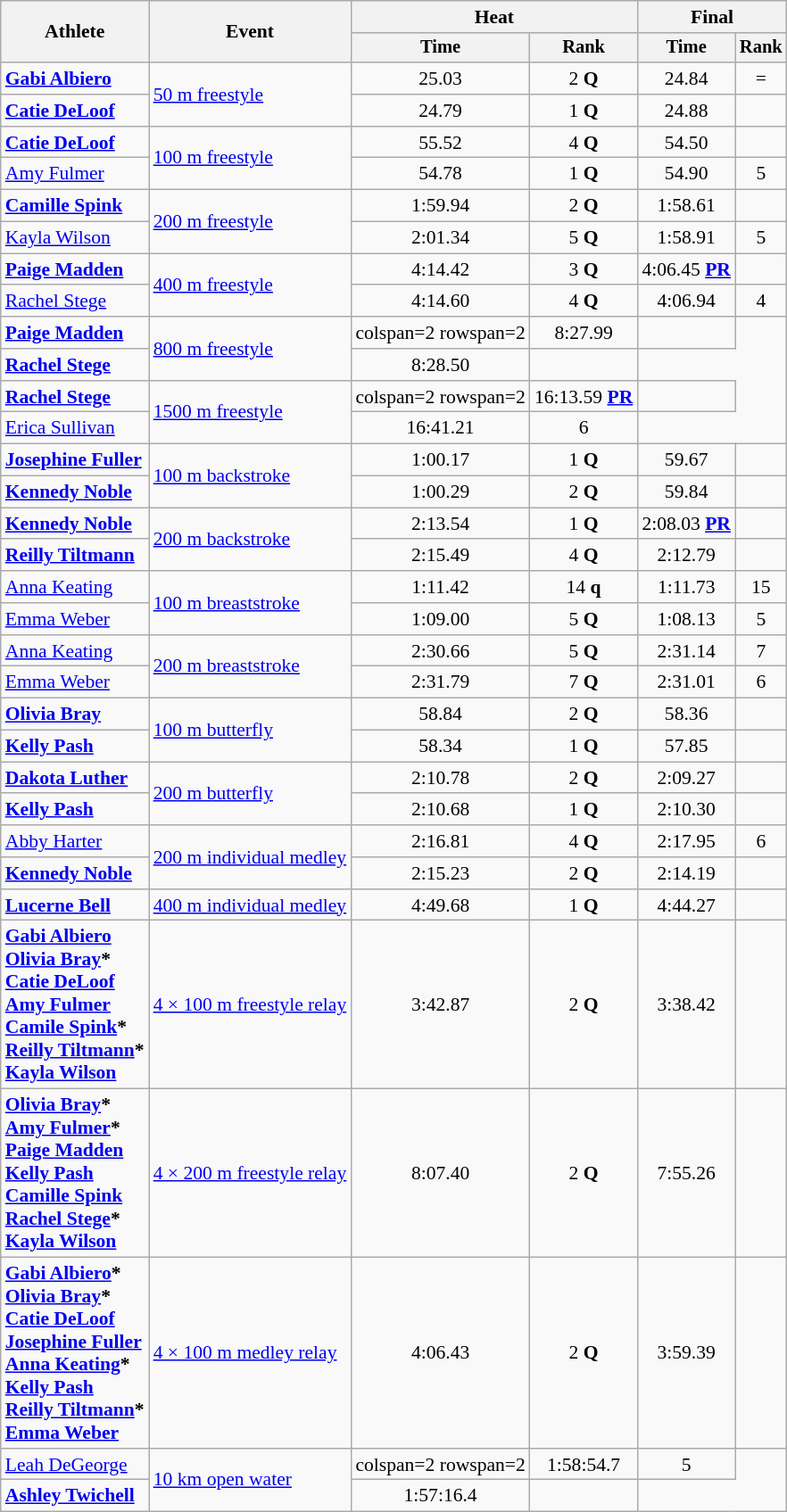<table class=wikitable style=font-size:90%;text-align:center>
<tr>
<th rowspan=2>Athlete</th>
<th rowspan=2>Event</th>
<th colspan=2>Heat</th>
<th colspan=2>Final</th>
</tr>
<tr style=font-size:95%>
<th>Time</th>
<th>Rank</th>
<th>Time</th>
<th>Rank</th>
</tr>
<tr>
<td align=left><strong><a href='#'>Gabi Albiero</a></strong></td>
<td align=left rowspan=2><a href='#'>50 m freestyle</a></td>
<td>25.03</td>
<td>2 <strong>Q</strong></td>
<td>24.84</td>
<td>=</td>
</tr>
<tr>
<td align=left><strong><a href='#'>Catie DeLoof</a></strong></td>
<td>24.79</td>
<td>1 <strong>Q</strong></td>
<td>24.88</td>
<td></td>
</tr>
<tr>
<td align=left><strong><a href='#'>Catie DeLoof</a></strong></td>
<td align=left rowspan=2><a href='#'>100 m freestyle</a></td>
<td>55.52</td>
<td>4 <strong>Q</strong></td>
<td>54.50</td>
<td></td>
</tr>
<tr>
<td align=left><a href='#'>Amy Fulmer</a></td>
<td>54.78</td>
<td>1 <strong>Q</strong></td>
<td>54.90</td>
<td>5</td>
</tr>
<tr>
<td align=left><strong><a href='#'>Camille Spink</a></strong></td>
<td align=left rowspan=2><a href='#'>200 m freestyle</a></td>
<td>1:59.94</td>
<td>2 <strong>Q</strong></td>
<td>1:58.61</td>
<td></td>
</tr>
<tr>
<td align=left><a href='#'>Kayla Wilson</a></td>
<td>2:01.34</td>
<td>5 <strong>Q</strong></td>
<td>1:58.91</td>
<td>5</td>
</tr>
<tr>
<td align=left><strong><a href='#'>Paige Madden</a></strong></td>
<td align=left rowspan=2><a href='#'>400 m freestyle</a></td>
<td>4:14.42</td>
<td>3 <strong>Q</strong></td>
<td>4:06.45 <strong><a href='#'>PR</a></strong></td>
<td></td>
</tr>
<tr>
<td align=left><a href='#'>Rachel Stege</a></td>
<td>4:14.60</td>
<td>4 <strong>Q</strong></td>
<td>4:06.94</td>
<td>4</td>
</tr>
<tr>
<td align=left><strong><a href='#'>Paige Madden</a></strong></td>
<td align=left rowspan=2><a href='#'>800 m freestyle</a></td>
<td>colspan=2 rowspan=2 </td>
<td>8:27.99</td>
<td></td>
</tr>
<tr>
<td align=left><strong><a href='#'>Rachel Stege</a></strong></td>
<td>8:28.50</td>
<td></td>
</tr>
<tr>
<td align=left><strong><a href='#'>Rachel Stege</a></strong></td>
<td align=left rowspan=2><a href='#'>1500 m freestyle</a></td>
<td>colspan=2 rowspan=2 </td>
<td>16:13.59 <strong><a href='#'>PR</a></strong></td>
<td></td>
</tr>
<tr>
<td align=left><a href='#'>Erica Sullivan</a></td>
<td>16:41.21</td>
<td>6</td>
</tr>
<tr>
<td align=left><strong><a href='#'>Josephine Fuller</a></strong></td>
<td align=left rowspan=2><a href='#'>100 m backstroke</a></td>
<td>1:00.17</td>
<td>1 <strong>Q</strong></td>
<td>59.67</td>
<td></td>
</tr>
<tr>
<td align=left><strong><a href='#'>Kennedy Noble</a></strong></td>
<td>1:00.29</td>
<td>2 <strong>Q</strong></td>
<td>59.84</td>
<td></td>
</tr>
<tr>
<td align=left><strong><a href='#'>Kennedy Noble</a></strong></td>
<td align=left rowspan=2><a href='#'>200 m backstroke</a></td>
<td>2:13.54</td>
<td>1 <strong>Q</strong></td>
<td>2:08.03 <strong><a href='#'>PR</a></strong></td>
<td></td>
</tr>
<tr>
<td align=left><strong><a href='#'>Reilly Tiltmann</a></strong></td>
<td>2:15.49</td>
<td>4 <strong>Q</strong></td>
<td>2:12.79</td>
<td></td>
</tr>
<tr>
<td align=left><a href='#'>Anna Keating</a></td>
<td align=left rowspan=2><a href='#'>100 m breaststroke</a></td>
<td>1:11.42</td>
<td>14 <strong>q</strong></td>
<td>1:11.73</td>
<td>15</td>
</tr>
<tr>
<td align=left><a href='#'>Emma Weber</a></td>
<td>1:09.00</td>
<td>5 <strong>Q</strong></td>
<td>1:08.13</td>
<td>5</td>
</tr>
<tr>
<td align=left><a href='#'>Anna Keating</a></td>
<td align=left rowspan=2><a href='#'>200 m breaststroke</a></td>
<td>2:30.66</td>
<td>5 <strong>Q</strong></td>
<td>2:31.14</td>
<td>7</td>
</tr>
<tr>
<td align=left><a href='#'>Emma Weber</a></td>
<td>2:31.79</td>
<td>7 <strong>Q</strong></td>
<td>2:31.01</td>
<td>6</td>
</tr>
<tr>
<td align=left><strong><a href='#'>Olivia Bray</a></strong></td>
<td align=left rowspan=2><a href='#'>100 m butterfly</a></td>
<td>58.84</td>
<td>2 <strong>Q</strong></td>
<td>58.36</td>
<td></td>
</tr>
<tr>
<td align=left><strong><a href='#'>Kelly Pash</a></strong></td>
<td>58.34</td>
<td>1 <strong>Q</strong></td>
<td>57.85</td>
<td></td>
</tr>
<tr>
<td align=left><strong><a href='#'>Dakota Luther</a></strong></td>
<td align=left rowspan=2><a href='#'>200 m butterfly</a></td>
<td>2:10.78</td>
<td>2 <strong>Q</strong></td>
<td>2:09.27</td>
<td></td>
</tr>
<tr>
<td align=left><strong><a href='#'>Kelly Pash</a></strong></td>
<td>2:10.68</td>
<td>1 <strong>Q</strong></td>
<td>2:10.30</td>
<td></td>
</tr>
<tr>
<td align=left><a href='#'>Abby Harter</a></td>
<td align=left rowspan=2><a href='#'>200 m individual medley</a></td>
<td>2:16.81</td>
<td>4 <strong>Q</strong></td>
<td>2:17.95</td>
<td>6</td>
</tr>
<tr>
<td align=left><strong><a href='#'>Kennedy Noble</a></strong></td>
<td>2:15.23</td>
<td>2 <strong>Q</strong></td>
<td>2:14.19</td>
<td></td>
</tr>
<tr>
<td align=left><strong><a href='#'>Lucerne Bell</a></strong></td>
<td align=left><a href='#'>400 m individual medley</a></td>
<td>4:49.68</td>
<td>1 <strong>Q</strong></td>
<td>4:44.27</td>
<td></td>
</tr>
<tr>
<td align=left><strong><a href='#'>Gabi Albiero</a><br><a href='#'>Olivia Bray</a>*<br><a href='#'>Catie DeLoof</a><br><a href='#'>Amy Fulmer</a><br><a href='#'>Camile Spink</a>*<br><a href='#'>Reilly Tiltmann</a>*<br><a href='#'>Kayla Wilson</a></strong></td>
<td align=left><a href='#'>4 × 100 m freestyle relay</a></td>
<td>3:42.87</td>
<td>2 <strong>Q</strong></td>
<td>3:38.42</td>
<td></td>
</tr>
<tr>
<td align=left><strong><a href='#'>Olivia Bray</a>*<br><a href='#'>Amy Fulmer</a>*<br><a href='#'>Paige Madden</a><br><a href='#'>Kelly Pash</a><br><a href='#'>Camille Spink</a><br><a href='#'>Rachel Stege</a>*<br><a href='#'>Kayla Wilson</a></strong></td>
<td align=left><a href='#'>4 × 200 m freestyle relay</a></td>
<td>8:07.40</td>
<td>2 <strong>Q</strong></td>
<td>7:55.26</td>
<td></td>
</tr>
<tr>
<td align=left><strong><a href='#'>Gabi Albiero</a>*<br><a href='#'>Olivia Bray</a>*<br><a href='#'>Catie DeLoof</a><br><a href='#'>Josephine Fuller</a><br><a href='#'>Anna Keating</a>*<br><a href='#'>Kelly Pash</a><br><a href='#'>Reilly Tiltmann</a>*<br><a href='#'>Emma Weber</a></strong></td>
<td align=left><a href='#'>4 × 100 m medley relay</a></td>
<td>4:06.43</td>
<td>2 <strong>Q</strong></td>
<td>3:59.39</td>
<td></td>
</tr>
<tr>
<td align=left><a href='#'>Leah DeGeorge</a></td>
<td align=left rowspan=2><a href='#'>10 km open water</a></td>
<td>colspan=2 rowspan=2 </td>
<td>1:58:54.7</td>
<td>5</td>
</tr>
<tr>
<td align=left><strong><a href='#'>Ashley Twichell</a></strong></td>
<td>1:57:16.4</td>
<td></td>
</tr>
</table>
